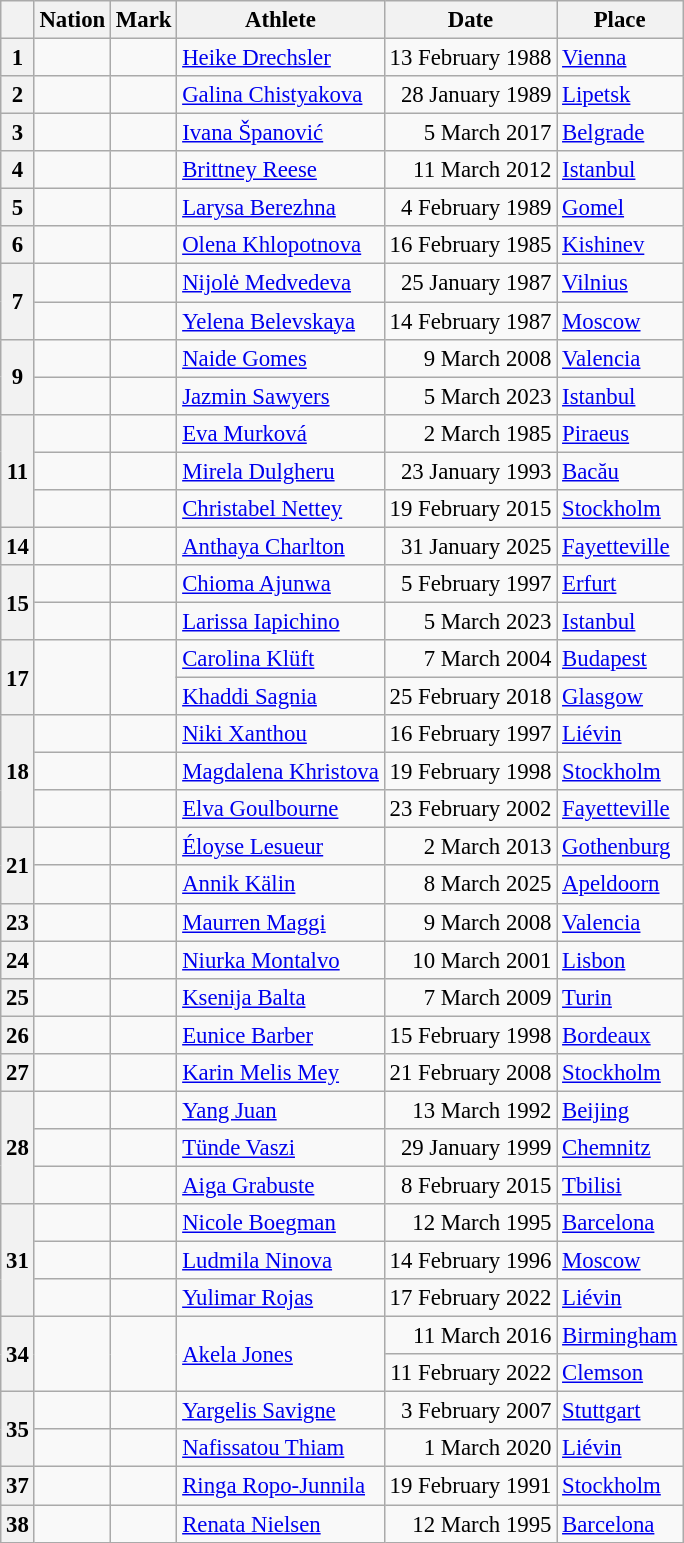<table class="wikitable sortable sticky-header" style="font-size:95%;">
<tr>
<th></th>
<th>Nation</th>
<th>Mark</th>
<th>Athlete</th>
<th>Date</th>
<th>Place</th>
</tr>
<tr>
<th>1</th>
<td></td>
<td></td>
<td><a href='#'>Heike Drechsler</a></td>
<td align="right">13 February 1988</td>
<td><a href='#'>Vienna</a></td>
</tr>
<tr>
<th>2</th>
<td></td>
<td></td>
<td><a href='#'>Galina Chistyakova</a></td>
<td align="right">28 January 1989</td>
<td><a href='#'>Lipetsk</a></td>
</tr>
<tr>
<th>3</th>
<td></td>
<td></td>
<td><a href='#'>Ivana Španović</a></td>
<td align="right">5 March 2017</td>
<td><a href='#'>Belgrade</a></td>
</tr>
<tr>
<th>4</th>
<td></td>
<td></td>
<td><a href='#'>Brittney Reese</a></td>
<td align="right">11 March 2012</td>
<td><a href='#'>Istanbul</a></td>
</tr>
<tr>
<th>5</th>
<td></td>
<td></td>
<td><a href='#'>Larysa Berezhna</a></td>
<td align="right">4 February 1989</td>
<td><a href='#'>Gomel</a></td>
</tr>
<tr>
<th>6</th>
<td></td>
<td></td>
<td><a href='#'>Olena Khlopotnova</a></td>
<td align="right">16 February 1985</td>
<td><a href='#'>Kishinev</a></td>
</tr>
<tr>
<th rowspan=2>7</th>
<td></td>
<td></td>
<td><a href='#'>Nijolė Medvedeva</a></td>
<td align="right">25 January 1987</td>
<td><a href='#'>Vilnius</a></td>
</tr>
<tr>
<td></td>
<td></td>
<td><a href='#'>Yelena Belevskaya</a></td>
<td align="right">14 February 1987</td>
<td><a href='#'>Moscow</a></td>
</tr>
<tr>
<th rowspan=2>9</th>
<td></td>
<td></td>
<td><a href='#'>Naide Gomes</a></td>
<td align="right">9 March 2008</td>
<td><a href='#'>Valencia</a></td>
</tr>
<tr>
<td></td>
<td></td>
<td><a href='#'>Jazmin Sawyers</a></td>
<td align="right">5 March 2023</td>
<td><a href='#'>Istanbul</a></td>
</tr>
<tr>
<th rowspan=3>11</th>
<td></td>
<td></td>
<td><a href='#'>Eva Murková</a></td>
<td align="right">2 March 1985</td>
<td><a href='#'>Piraeus</a></td>
</tr>
<tr>
<td></td>
<td></td>
<td><a href='#'>Mirela Dulgheru</a></td>
<td align="right">23 January 1993</td>
<td><a href='#'>Bacău</a></td>
</tr>
<tr>
<td></td>
<td></td>
<td><a href='#'>Christabel Nettey</a></td>
<td align="right">19 February 2015</td>
<td><a href='#'>Stockholm</a></td>
</tr>
<tr>
<th>14</th>
<td></td>
<td></td>
<td><a href='#'>Anthaya Charlton</a></td>
<td align="right">31 January 2025</td>
<td><a href='#'>Fayetteville</a></td>
</tr>
<tr>
<th rowspan=2>15</th>
<td></td>
<td></td>
<td><a href='#'>Chioma Ajunwa</a></td>
<td align="right">5 February 1997</td>
<td><a href='#'>Erfurt</a></td>
</tr>
<tr>
<td></td>
<td></td>
<td><a href='#'>Larissa Iapichino</a></td>
<td align="right">5 March 2023</td>
<td><a href='#'>Istanbul</a></td>
</tr>
<tr>
<th rowspan=2>17</th>
<td rowspan=2></td>
<td rowspan=2></td>
<td><a href='#'>Carolina Klüft</a></td>
<td align="right">7 March 2004</td>
<td><a href='#'>Budapest</a></td>
</tr>
<tr>
<td><a href='#'>Khaddi Sagnia</a></td>
<td align="right">25 February 2018</td>
<td><a href='#'>Glasgow</a></td>
</tr>
<tr>
<th rowspan=3>18</th>
<td></td>
<td></td>
<td><a href='#'>Niki Xanthou</a></td>
<td align="right">16 February 1997</td>
<td><a href='#'>Liévin</a></td>
</tr>
<tr>
<td></td>
<td></td>
<td><a href='#'>Magdalena Khristova</a></td>
<td align="right">19 February 1998</td>
<td><a href='#'>Stockholm</a></td>
</tr>
<tr>
<td></td>
<td></td>
<td><a href='#'>Elva Goulbourne</a></td>
<td align="right">23 February 2002</td>
<td><a href='#'>Fayetteville</a></td>
</tr>
<tr>
<th rowspan=2>21</th>
<td></td>
<td></td>
<td><a href='#'>Éloyse Lesueur</a></td>
<td align="right">2 March 2013</td>
<td><a href='#'>Gothenburg</a></td>
</tr>
<tr>
<td></td>
<td></td>
<td><a href='#'>Annik Kälin</a></td>
<td align="right">8 March 2025</td>
<td><a href='#'>Apeldoorn</a></td>
</tr>
<tr>
<th>23</th>
<td></td>
<td></td>
<td><a href='#'>Maurren Maggi</a></td>
<td align="right">9 March 2008</td>
<td><a href='#'>Valencia</a></td>
</tr>
<tr>
<th>24</th>
<td></td>
<td></td>
<td><a href='#'>Niurka Montalvo</a></td>
<td align="right">10 March 2001</td>
<td><a href='#'>Lisbon</a></td>
</tr>
<tr>
<th>25</th>
<td></td>
<td></td>
<td><a href='#'>Ksenija Balta</a></td>
<td align="right">7 March 2009</td>
<td><a href='#'>Turin</a></td>
</tr>
<tr>
<th>26</th>
<td></td>
<td></td>
<td><a href='#'>Eunice Barber</a></td>
<td align="right">15 February 1998</td>
<td><a href='#'>Bordeaux</a></td>
</tr>
<tr>
<th>27</th>
<td></td>
<td></td>
<td><a href='#'>Karin Melis Mey</a></td>
<td align="right">21 February 2008</td>
<td><a href='#'>Stockholm</a></td>
</tr>
<tr>
<th rowspan=3>28</th>
<td></td>
<td></td>
<td><a href='#'>Yang Juan</a></td>
<td align="right">13 March 1992</td>
<td><a href='#'>Beijing</a></td>
</tr>
<tr>
<td></td>
<td></td>
<td><a href='#'>Tünde Vaszi</a></td>
<td align="right">29 January 1999</td>
<td><a href='#'>Chemnitz</a></td>
</tr>
<tr>
<td></td>
<td></td>
<td><a href='#'>Aiga Grabuste</a></td>
<td align="right">8 February 2015</td>
<td><a href='#'>Tbilisi</a></td>
</tr>
<tr>
<th rowspan=3>31</th>
<td></td>
<td></td>
<td><a href='#'>Nicole Boegman</a></td>
<td align="right">12 March 1995</td>
<td><a href='#'>Barcelona</a></td>
</tr>
<tr>
<td></td>
<td></td>
<td><a href='#'>Ludmila Ninova</a></td>
<td align="right">14 February 1996</td>
<td><a href='#'>Moscow</a></td>
</tr>
<tr>
<td></td>
<td></td>
<td><a href='#'>Yulimar Rojas</a></td>
<td align="right">17 February 2022</td>
<td><a href='#'>Liévin</a></td>
</tr>
<tr>
<th rowspan=2>34</th>
<td rowspan=2></td>
<td rowspan=2></td>
<td rowspan=2><a href='#'>Akela Jones</a></td>
<td align="right">11 March 2016</td>
<td><a href='#'>Birmingham</a></td>
</tr>
<tr>
<td align="right">11 February 2022</td>
<td><a href='#'>Clemson</a></td>
</tr>
<tr>
<th rowspan=2>35</th>
<td></td>
<td></td>
<td><a href='#'>Yargelis Savigne</a></td>
<td align="right">3 February 2007</td>
<td><a href='#'>Stuttgart</a></td>
</tr>
<tr>
<td></td>
<td></td>
<td><a href='#'>Nafissatou Thiam</a></td>
<td align="right">1 March 2020</td>
<td><a href='#'>Liévin</a></td>
</tr>
<tr>
<th>37</th>
<td></td>
<td></td>
<td><a href='#'>Ringa Ropo-Junnila</a></td>
<td align="right">19 February 1991</td>
<td><a href='#'>Stockholm</a></td>
</tr>
<tr>
<th>38</th>
<td></td>
<td></td>
<td><a href='#'>Renata Nielsen</a></td>
<td align="right">12 March 1995</td>
<td><a href='#'>Barcelona</a></td>
</tr>
</table>
